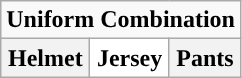<table class="wikitable">
<tr>
<td align="center" Colspan="3"><strong>Uniform Combination</strong></td>
</tr>
<tr align="center">
<th>Helmet</th>
<th style="background:#FFFFFF;">Jersey</th>
<th>Pants</th>
</tr>
</table>
